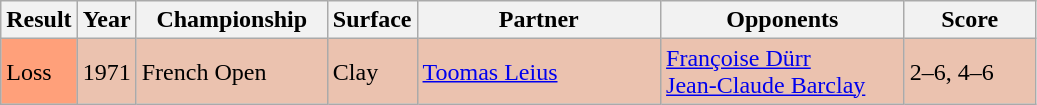<table class="sortable wikitable">
<tr>
<th>Result</th>
<th>Year</th>
<th style="width:120px">Championship</th>
<th style="width:50px">Surface</th>
<th style="width:155px">Partner</th>
<th style="width:155px">Opponents</th>
<th style="width:80px" class="unsortable">Score</th>
</tr>
<tr style="background:#ebc2af;">
<td style="background:#ffa07a;">Loss</td>
<td>1971</td>
<td>French Open</td>
<td>Clay</td>
<td> <a href='#'>Toomas Leius</a></td>
<td> <a href='#'>Françoise Dürr</a> <br>  <a href='#'>Jean-Claude Barclay</a></td>
<td>2–6, 4–6</td>
</tr>
</table>
